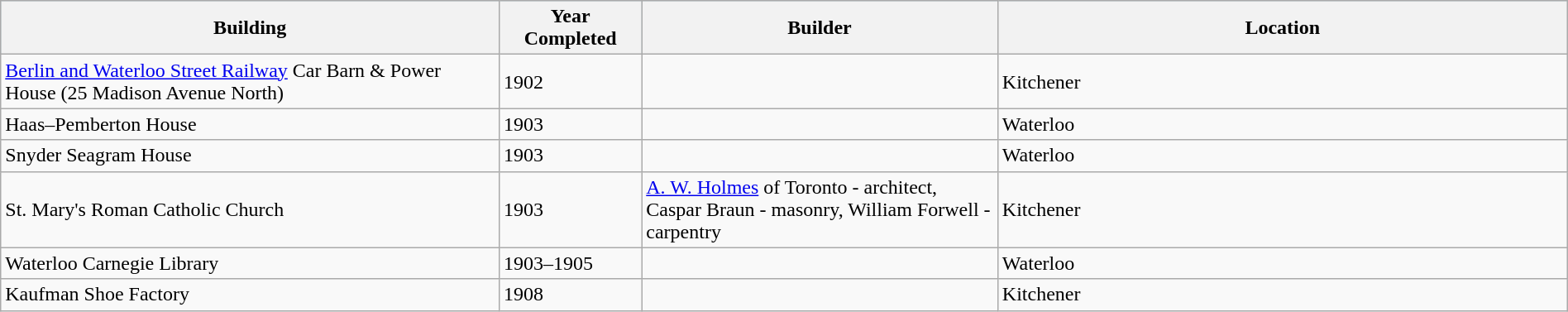<table class="wikitable" style="margin:1em auto;">
<tr bgcolor="lightblue">
<th width=28%>Building</th>
<th width=8%>Year Completed</th>
<th width=20%>Builder</th>
<th width=32%>Location</th>
</tr>
<tr>
<td><a href='#'>Berlin and Waterloo Street Railway</a> Car Barn & Power House (25 Madison Avenue North)</td>
<td>1902</td>
<td></td>
<td>Kitchener</td>
</tr>
<tr>
<td>Haas–Pemberton House</td>
<td>1903</td>
<td></td>
<td>Waterloo</td>
</tr>
<tr>
<td>Snyder Seagram House</td>
<td>1903</td>
<td></td>
<td>Waterloo</td>
</tr>
<tr>
<td>St. Mary's Roman Catholic Church</td>
<td>1903</td>
<td><a href='#'>A. W. Holmes</a> of Toronto - architect, Caspar Braun - masonry, William Forwell - carpentry</td>
<td>Kitchener</td>
</tr>
<tr>
<td>Waterloo Carnegie Library</td>
<td>1903–1905</td>
<td></td>
<td>Waterloo</td>
</tr>
<tr>
<td>Kaufman Shoe Factory</td>
<td>1908</td>
<td></td>
<td>Kitchener</td>
</tr>
</table>
